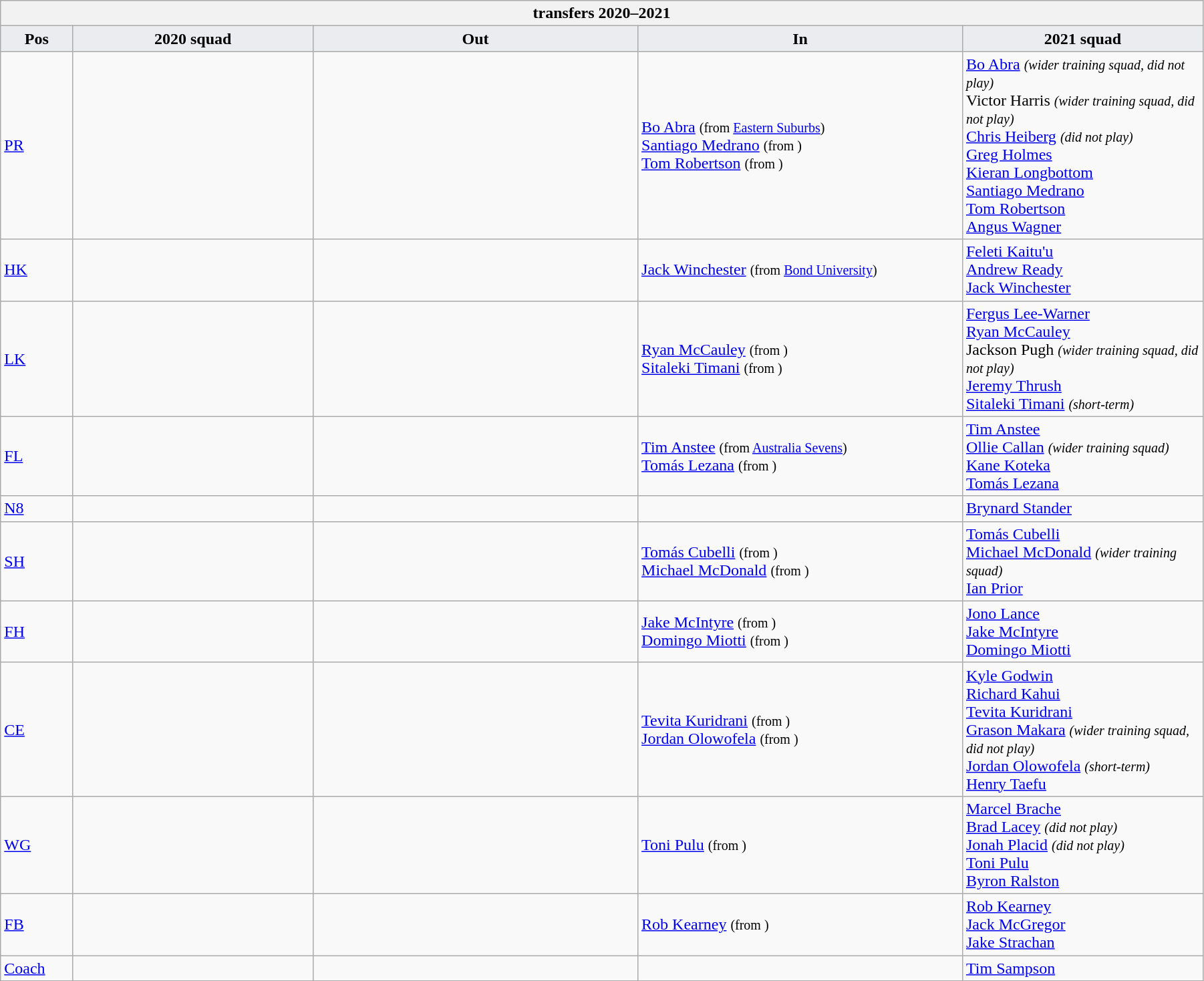<table class="wikitable" style="text-align: left; width:95%">
<tr>
<th colspan="100%"> transfers 2020–2021</th>
</tr>
<tr>
<th style="background:#ebecf0; width:6%;">Pos</th>
<th style="background:#ebecf0; width:20%;">2020 squad</th>
<th style="background:#ebecf0; width:27%;">Out</th>
<th style="background:#ebecf0; width:27%;">In</th>
<th style="background:#ebecf0; width:20%;">2021 squad</th>
</tr>
<tr>
<td><a href='#'>PR</a></td>
<td> </td>
<td> </td>
<td>  <a href='#'>Bo Abra</a> <small>(from <a href='#'>Eastern Suburbs</a>)</small> <br>  <a href='#'>Santiago Medrano</a> <small>(from )</small> <br>  <a href='#'>Tom Robertson</a> <small>(from )</small></td>
<td> <a href='#'>Bo Abra</a> <small><em>(wider training squad, did not play)</em></small> <br> Victor Harris <small><em>(wider training squad, did not play)</em></small> <br> <a href='#'>Chris Heiberg</a> <small><em>(did not play)</em></small> <br> <a href='#'>Greg Holmes</a> <br> <a href='#'>Kieran Longbottom</a> <br> <a href='#'>Santiago Medrano</a> <br> <a href='#'>Tom Robertson</a> <br> <a href='#'>Angus Wagner</a></td>
</tr>
<tr>
<td><a href='#'>HK</a></td>
<td> </td>
<td> </td>
<td>  <a href='#'>Jack Winchester</a> <small>(from <a href='#'>Bond University</a>)</small></td>
<td> <a href='#'>Feleti Kaitu'u</a> <br> <a href='#'>Andrew Ready</a> <br> <a href='#'>Jack Winchester</a></td>
</tr>
<tr>
<td><a href='#'>LK</a></td>
<td> </td>
<td> </td>
<td>  <a href='#'>Ryan McCauley</a> <small>(from )</small> <br>  <a href='#'>Sitaleki Timani</a> <small>(from )</small></td>
<td> <a href='#'>Fergus Lee-Warner</a> <br> <a href='#'>Ryan McCauley</a> <br> Jackson Pugh <small><em>(wider training squad, did not play)</em></small> <br> <a href='#'>Jeremy Thrush</a> <br> <a href='#'>Sitaleki Timani</a> <small><em>(short-term)</em></small></td>
</tr>
<tr>
<td><a href='#'>FL</a></td>
<td> </td>
<td> </td>
<td>  <a href='#'>Tim Anstee</a> <small>(from <a href='#'>Australia Sevens</a>)</small> <br>  <a href='#'>Tomás Lezana</a> <small>(from )</small></td>
<td> <a href='#'>Tim Anstee</a> <br> <a href='#'>Ollie Callan</a> <small><em>(wider training squad)</em></small> <br> <a href='#'>Kane Koteka</a> <br> <a href='#'>Tomás Lezana</a></td>
</tr>
<tr>
<td><a href='#'>N8</a></td>
<td> </td>
<td> </td>
<td></td>
<td> <a href='#'>Brynard Stander</a></td>
</tr>
<tr>
<td><a href='#'>SH</a></td>
<td> </td>
<td> </td>
<td>  <a href='#'>Tomás Cubelli</a> <small>(from )</small> <br>  <a href='#'>Michael McDonald</a> <small>(from )</small></td>
<td> <a href='#'>Tomás Cubelli</a> <br> <a href='#'>Michael McDonald</a> <small><em>(wider training squad)</em></small> <br> <a href='#'>Ian Prior</a></td>
</tr>
<tr>
<td><a href='#'>FH</a></td>
<td> </td>
<td> </td>
<td>  <a href='#'>Jake McIntyre</a> <small>(from )</small> <br>  <a href='#'>Domingo Miotti</a> <small>(from )</small></td>
<td> <a href='#'>Jono Lance</a> <br> <a href='#'>Jake McIntyre</a> <br> <a href='#'>Domingo Miotti</a></td>
</tr>
<tr>
<td><a href='#'>CE</a></td>
<td> </td>
<td> </td>
<td>  <a href='#'>Tevita Kuridrani</a> <small>(from )</small> <br>  <a href='#'>Jordan Olowofela</a> <small>(from )</small></td>
<td> <a href='#'>Kyle Godwin</a> <br> <a href='#'>Richard Kahui</a> <br> <a href='#'>Tevita Kuridrani</a> <br> <a href='#'>Grason Makara</a> <small><em>(wider training squad, did not play)</em></small> <br> <a href='#'>Jordan Olowofela</a> <small><em>(short-term)</em></small> <br> <a href='#'>Henry Taefu</a></td>
</tr>
<tr>
<td><a href='#'>WG</a></td>
<td> </td>
<td> </td>
<td>  <a href='#'>Toni Pulu</a> <small>(from )</small></td>
<td> <a href='#'>Marcel Brache</a> <br> <a href='#'>Brad Lacey</a> <small><em>(did not play)</em></small> <br> <a href='#'>Jonah Placid</a> <small><em>(did not play)</em></small> <br> <a href='#'>Toni Pulu</a> <br> <a href='#'>Byron Ralston</a></td>
</tr>
<tr>
<td><a href='#'>FB</a></td>
<td> </td>
<td> </td>
<td>  <a href='#'>Rob Kearney</a> <small>(from )</small></td>
<td> <a href='#'>Rob Kearney</a> <br> <a href='#'>Jack McGregor</a> <br> <a href='#'>Jake Strachan</a></td>
</tr>
<tr>
<td><a href='#'>Coach</a></td>
<td> </td>
<td> </td>
<td></td>
<td> <a href='#'>Tim Sampson</a></td>
</tr>
</table>
